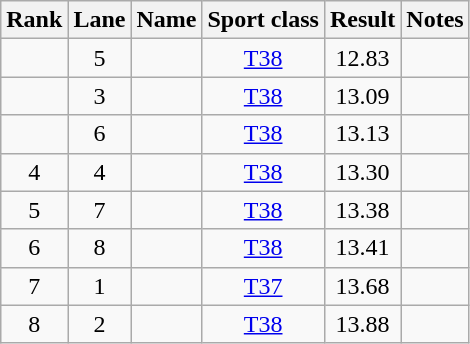<table class="wikitable sortable" style="text-align:center">
<tr>
<th>Rank</th>
<th>Lane</th>
<th>Name</th>
<th>Sport class</th>
<th>Result</th>
<th>Notes</th>
</tr>
<tr>
<td></td>
<td>5</td>
<td align="left"></td>
<td><a href='#'>T38</a></td>
<td>12.83</td>
<td></td>
</tr>
<tr>
<td></td>
<td>3</td>
<td align="left"></td>
<td><a href='#'>T38</a></td>
<td>13.09</td>
<td></td>
</tr>
<tr>
<td></td>
<td>6</td>
<td align="left"></td>
<td><a href='#'>T38</a></td>
<td>13.13</td>
<td></td>
</tr>
<tr>
<td>4</td>
<td>4</td>
<td align="left"></td>
<td><a href='#'>T38</a></td>
<td>13.30</td>
<td></td>
</tr>
<tr>
<td>5</td>
<td>7</td>
<td align="left"></td>
<td><a href='#'>T38</a></td>
<td>13.38</td>
<td></td>
</tr>
<tr>
<td>6</td>
<td>8</td>
<td align="left"></td>
<td><a href='#'>T38</a></td>
<td>13.41</td>
<td></td>
</tr>
<tr>
<td>7</td>
<td>1</td>
<td align="left"></td>
<td><a href='#'>T37</a></td>
<td>13.68</td>
<td></td>
</tr>
<tr>
<td>8</td>
<td>2</td>
<td align="left"></td>
<td><a href='#'>T38</a></td>
<td>13.88</td>
<td></td>
</tr>
</table>
